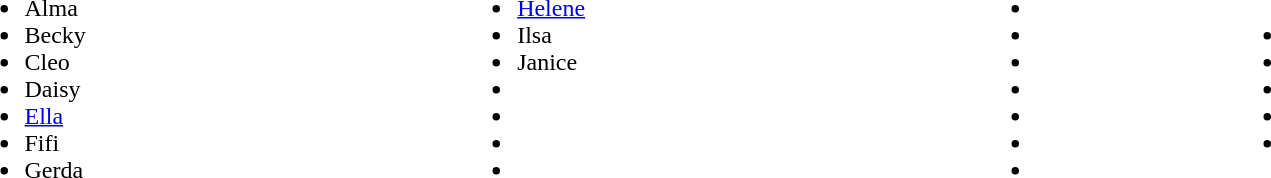<table width=80%>
<tr>
<td><br><ul><li>Alma</li><li>Becky</li><li>Cleo</li><li>Daisy</li><li><a href='#'>Ella</a></li><li>Fifi</li><li>Gerda</li></ul></td>
<td><br><ul><li><a href='#'>Helene</a></li><li>Ilsa</li><li>Janice</li><li></li><li></li><li></li><li></li></ul></td>
<td><br><ul><li></li><li></li><li></li><li></li><li></li><li></li><li></li></ul></td>
<td><br><ul><li></li><li></li><li></li><li></li><li></li></ul></td>
</tr>
</table>
